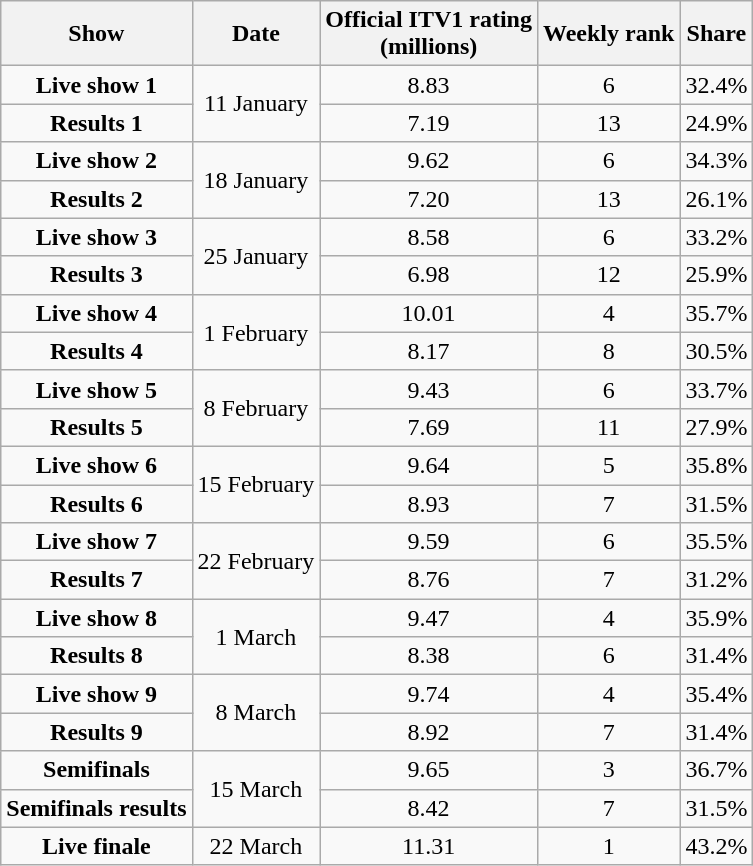<table class="wikitable sortable" style="text-align:center">
<tr>
<th>Show</th>
<th>Date</th>
<th>Official ITV1 rating<br>(millions)</th>
<th>Weekly rank</th>
<th>Share</th>
</tr>
<tr>
<td><strong>Live show 1</strong></td>
<td rowspan="2">11 January</td>
<td>8.83</td>
<td>6</td>
<td>32.4%</td>
</tr>
<tr>
<td><strong>Results 1</strong></td>
<td>7.19</td>
<td>13</td>
<td>24.9%</td>
</tr>
<tr>
<td><strong>Live show 2</strong></td>
<td rowspan="2">18 January</td>
<td>9.62</td>
<td>6</td>
<td>34.3%</td>
</tr>
<tr>
<td><strong>Results 2</strong></td>
<td>7.20</td>
<td>13</td>
<td>26.1%</td>
</tr>
<tr>
<td><strong>Live show 3</strong></td>
<td rowspan="2">25 January</td>
<td>8.58</td>
<td>6</td>
<td>33.2%</td>
</tr>
<tr>
<td><strong>Results 3</strong></td>
<td>6.98</td>
<td>12</td>
<td>25.9%</td>
</tr>
<tr>
<td><strong>Live show 4</strong></td>
<td rowspan="2">1 February</td>
<td>10.01</td>
<td>4</td>
<td>35.7%</td>
</tr>
<tr>
<td><strong>Results 4</strong></td>
<td>8.17</td>
<td>8</td>
<td>30.5%</td>
</tr>
<tr>
<td><strong>Live show 5</strong></td>
<td rowspan="2">8 February</td>
<td>9.43</td>
<td>6</td>
<td>33.7%</td>
</tr>
<tr>
<td><strong>Results 5</strong></td>
<td>7.69</td>
<td>11</td>
<td>27.9%</td>
</tr>
<tr>
<td><strong>Live show 6</strong></td>
<td rowspan="2">15 February</td>
<td>9.64</td>
<td>5</td>
<td>35.8%</td>
</tr>
<tr>
<td><strong>Results 6</strong></td>
<td>8.93</td>
<td>7</td>
<td>31.5%</td>
</tr>
<tr>
<td><strong>Live show 7</strong></td>
<td rowspan="2">22 February</td>
<td>9.59</td>
<td>6</td>
<td>35.5%</td>
</tr>
<tr>
<td><strong>Results 7</strong></td>
<td>8.76</td>
<td>7</td>
<td>31.2%</td>
</tr>
<tr>
<td><strong>Live show 8</strong></td>
<td rowspan="2">1 March</td>
<td>9.47</td>
<td>4</td>
<td>35.9%</td>
</tr>
<tr>
<td><strong>Results 8</strong></td>
<td>8.38</td>
<td>6</td>
<td>31.4%</td>
</tr>
<tr>
<td><strong>Live show 9</strong></td>
<td rowspan="2">8 March</td>
<td>9.74</td>
<td>4</td>
<td>35.4%</td>
</tr>
<tr>
<td><strong>Results 9</strong></td>
<td>8.92</td>
<td>7</td>
<td>31.4%</td>
</tr>
<tr>
<td><strong>Semifinals</strong></td>
<td rowspan="2">15 March</td>
<td>9.65</td>
<td>3</td>
<td>36.7%</td>
</tr>
<tr>
<td><strong>Semifinals results</strong></td>
<td>8.42</td>
<td>7</td>
<td>31.5%</td>
</tr>
<tr>
<td><strong>Live finale</strong></td>
<td>22 March</td>
<td>11.31</td>
<td>1</td>
<td>43.2%</td>
</tr>
</table>
